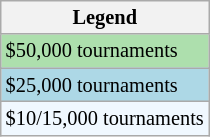<table class="wikitable" style="font-size:85%;">
<tr>
<th>Legend</th>
</tr>
<tr style="background:#addfad;">
<td>$50,000 tournaments</td>
</tr>
<tr style="background:lightblue;">
<td>$25,000 tournaments</td>
</tr>
<tr style="background:#f0f8ff;">
<td>$10/15,000 tournaments</td>
</tr>
</table>
